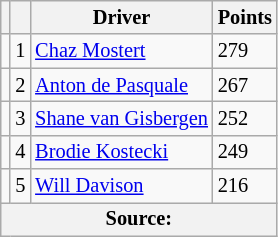<table class="wikitable" style="font-size: 85%;">
<tr>
<th scope="col"></th>
<th scope="col"></th>
<th scope="col">Driver</th>
<th scope="col">Points</th>
</tr>
<tr>
<td align="left"></td>
<td align="center">1</td>
<td> <a href='#'>Chaz Mostert</a></td>
<td align="left">279</td>
</tr>
<tr>
<td align="left"></td>
<td align="center">2</td>
<td> <a href='#'>Anton de Pasquale</a></td>
<td align="left">267</td>
</tr>
<tr>
<td align="left"></td>
<td align="center">3</td>
<td> <a href='#'>Shane van Gisbergen</a></td>
<td align="left">252</td>
</tr>
<tr>
<td align="left"></td>
<td align="center">4</td>
<td> <a href='#'>Brodie Kostecki</a></td>
<td align="left">249</td>
</tr>
<tr>
<td align="left"></td>
<td align="center">5</td>
<td> <a href='#'>Will Davison</a></td>
<td align="left">216</td>
</tr>
<tr>
<th colspan=4>Source:</th>
</tr>
</table>
